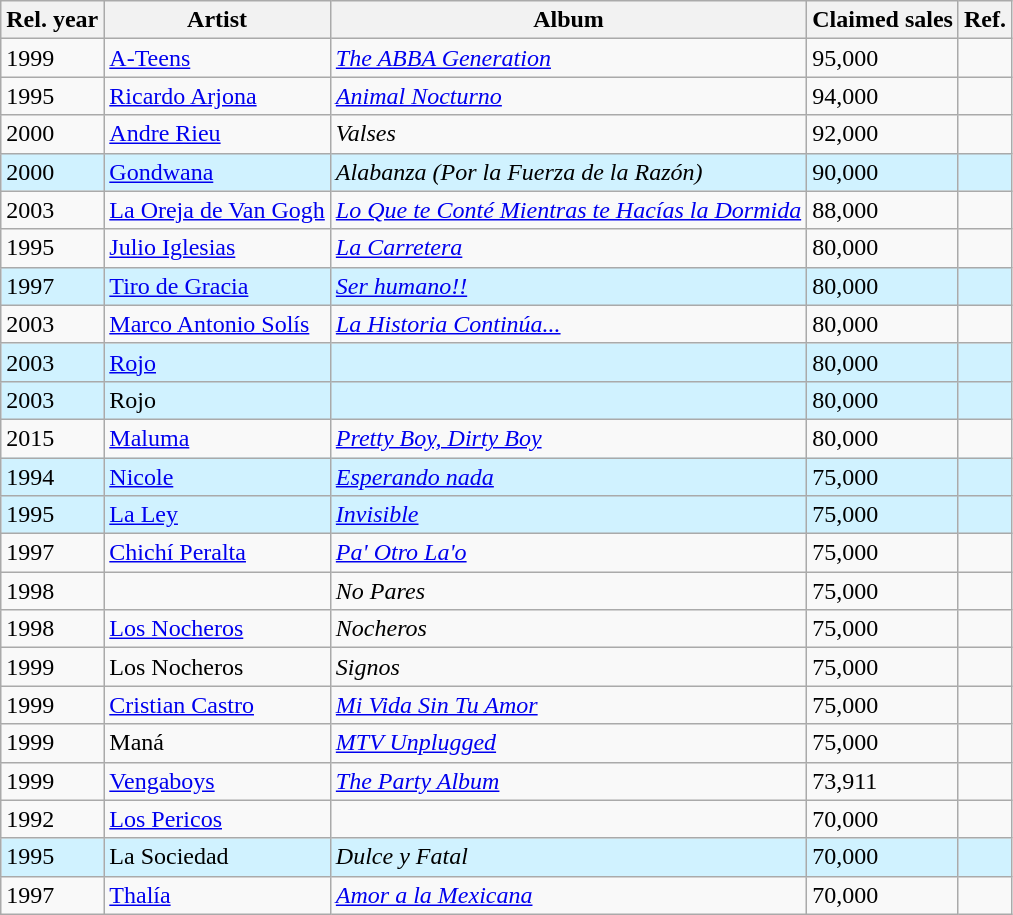<table class="wikitable">
<tr>
<th>Rel. year</th>
<th>Artist</th>
<th>Album</th>
<th>Claimed sales</th>
<th>Ref.</th>
</tr>
<tr>
<td>1999</td>
<td><a href='#'>A-Teens</a></td>
<td><em><a href='#'>The ABBA Generation</a></em></td>
<td>95,000</td>
<td></td>
</tr>
<tr>
<td>1995</td>
<td><a href='#'>Ricardo Arjona</a></td>
<td><em><a href='#'>Animal Nocturno</a></em></td>
<td>94,000</td>
<td></td>
</tr>
<tr>
<td>2000</td>
<td><a href='#'>Andre Rieu</a></td>
<td><em>Valses</em></td>
<td>92,000</td>
<td></td>
</tr>
<tr style="background:#D0F2FF">
<td>2000</td>
<td><a href='#'>Gondwana</a></td>
<td><em>Alabanza (Por la Fuerza de la Razón)</em></td>
<td>90,000</td>
<td></td>
</tr>
<tr>
<td>2003</td>
<td><a href='#'>La Oreja de Van Gogh</a></td>
<td><em><a href='#'>Lo Que te Conté Mientras te Hacías la Dormida</a></em></td>
<td>88,000</td>
<td></td>
</tr>
<tr>
<td>1995</td>
<td><a href='#'>Julio Iglesias</a></td>
<td><em><a href='#'>La Carretera</a></em></td>
<td>80,000</td>
<td></td>
</tr>
<tr style="background:#D0F2FF">
<td>1997</td>
<td><a href='#'>Tiro de Gracia</a></td>
<td><em><a href='#'>Ser humano!!</a></em></td>
<td>80,000</td>
<td></td>
</tr>
<tr>
<td>2003</td>
<td><a href='#'>Marco Antonio Solís</a></td>
<td><em><a href='#'>La Historia Continúa...</a></em></td>
<td>80,000</td>
<td></td>
</tr>
<tr style="background:#D0F2FF">
<td>2003</td>
<td><a href='#'>Rojo</a></td>
<td><em></em></td>
<td>80,000</td>
<td></td>
</tr>
<tr style="background:#D0F2FF">
<td>2003</td>
<td>Rojo</td>
<td><em></em></td>
<td>80,000</td>
<td></td>
</tr>
<tr>
<td>2015</td>
<td><a href='#'>Maluma</a></td>
<td><em><a href='#'>Pretty Boy, Dirty Boy</a></em></td>
<td>80,000</td>
<td></td>
</tr>
<tr style="background:#D0F2FF">
<td>1994</td>
<td><a href='#'>Nicole</a></td>
<td><em><a href='#'>Esperando nada</a></em></td>
<td>75,000</td>
<td></td>
</tr>
<tr style="background:#D0F2FF">
<td>1995</td>
<td><a href='#'>La Ley</a></td>
<td><em><a href='#'>Invisible</a></em></td>
<td>75,000</td>
<td></td>
</tr>
<tr>
<td>1997</td>
<td><a href='#'>Chichí Peralta</a></td>
<td><em><a href='#'>Pa' Otro La'o</a></em></td>
<td>75,000</td>
<td></td>
</tr>
<tr>
<td>1998</td>
<td></td>
<td><em>No Pares</em></td>
<td>75,000</td>
<td></td>
</tr>
<tr>
<td>1998</td>
<td><a href='#'>Los Nocheros</a></td>
<td><em>Nocheros</em></td>
<td>75,000</td>
<td></td>
</tr>
<tr>
<td>1999</td>
<td>Los Nocheros</td>
<td><em>Signos</em></td>
<td>75,000</td>
<td></td>
</tr>
<tr>
<td>1999</td>
<td><a href='#'>Cristian Castro</a></td>
<td><em><a href='#'>Mi Vida Sin Tu Amor</a></em></td>
<td>75,000</td>
<td></td>
</tr>
<tr>
<td>1999</td>
<td>Maná</td>
<td><em><a href='#'>MTV Unplugged</a></em></td>
<td>75,000</td>
<td></td>
</tr>
<tr>
<td>1999</td>
<td><a href='#'>Vengaboys</a></td>
<td><em><a href='#'>The Party Album</a></em></td>
<td>73,911</td>
<td></td>
</tr>
<tr>
<td>1992</td>
<td><a href='#'>Los Pericos</a></td>
<td><em></em></td>
<td>70,000</td>
<td></td>
</tr>
<tr style="background:#D0F2FF">
<td>1995</td>
<td>La Sociedad</td>
<td><em>Dulce y Fatal</em></td>
<td>70,000</td>
<td></td>
</tr>
<tr>
<td>1997</td>
<td><a href='#'>Thalía</a></td>
<td><em><a href='#'>Amor a la Mexicana</a></em></td>
<td>70,000</td>
<td></td>
</tr>
</table>
